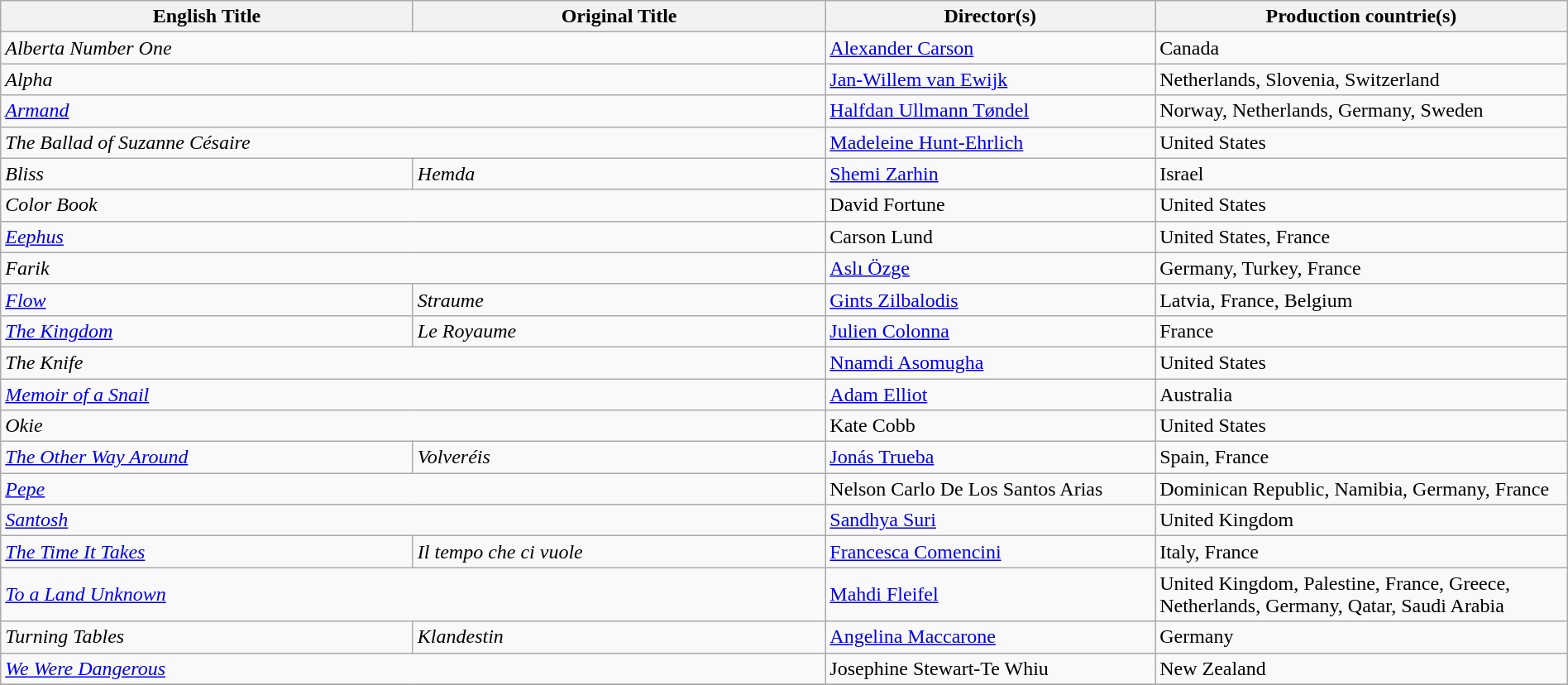<table class="wikitable" style="width:100%; margin-bottom:4px">
<tr>
<th scope="col" width="25%">English Title</th>
<th scope="col" width="25%">Original Title</th>
<th scope="col" width="20%">Director(s)</th>
<th scope="col" width="25%">Production countrie(s)</th>
</tr>
<tr>
<td colspan="2"><em>Alberta Number One</em></td>
<td><a href='#'>Alexander Carson</a></td>
<td>Canada</td>
</tr>
<tr>
<td colspan="2"><em>Alpha</em></td>
<td><a href='#'>Jan-Willem van Ewijk</a></td>
<td>Netherlands, Slovenia, Switzerland</td>
</tr>
<tr>
<td colspan="2"><em><a href='#'>Armand</a></em></td>
<td><a href='#'>Halfdan Ullmann Tøndel</a></td>
<td>Norway, Netherlands, Germany, Sweden</td>
</tr>
<tr>
<td colspan="2"><em>The Ballad of Suzanne Césaire</em></td>
<td><a href='#'>Madeleine Hunt-Ehrlich</a></td>
<td>United States</td>
</tr>
<tr>
<td><em>Bliss</em></td>
<td><em>Hemda</em></td>
<td><a href='#'>Shemi Zarhin</a></td>
<td>Israel</td>
</tr>
<tr>
<td colspan="2"><em>Color Book</em></td>
<td>David Fortune</td>
<td>United States</td>
</tr>
<tr>
<td colspan="2"><em><a href='#'>Eephus</a></em></td>
<td>Carson Lund</td>
<td>United States, France</td>
</tr>
<tr>
<td colspan="2"><em>Farik</em></td>
<td><a href='#'>Aslı Özge</a></td>
<td>Germany, Turkey, France</td>
</tr>
<tr>
<td><em><a href='#'>Flow</a></em></td>
<td><em>Straume</em></td>
<td><a href='#'>Gints Zilbalodis</a></td>
<td>Latvia, France, Belgium</td>
</tr>
<tr>
<td><em><a href='#'>The Kingdom</a></em></td>
<td><em>Le Royaume</em></td>
<td><a href='#'>Julien Colonna</a></td>
<td>France</td>
</tr>
<tr>
<td colspan="2"><em>The Knife</em></td>
<td><a href='#'>Nnamdi Asomugha</a></td>
<td>United States</td>
</tr>
<tr>
<td colspan="2"><em><a href='#'>Memoir of a Snail</a></em></td>
<td><a href='#'>Adam Elliot</a></td>
<td>Australia</td>
</tr>
<tr>
<td colspan="2"><em>Okie</em></td>
<td>Kate Cobb</td>
<td>United States</td>
</tr>
<tr>
<td><em><a href='#'>The Other Way Around</a></em></td>
<td><em>Volveréis</em></td>
<td><a href='#'>Jonás Trueba</a></td>
<td>Spain, France</td>
</tr>
<tr>
<td colspan="2"><em><a href='#'>Pepe</a></em></td>
<td>Nelson Carlo De Los Santos Arias</td>
<td>Dominican Republic, Namibia, Germany, France</td>
</tr>
<tr>
<td colspan="2"><em><a href='#'>Santosh</a></em></td>
<td><a href='#'>Sandhya Suri</a></td>
<td>United Kingdom</td>
</tr>
<tr>
<td><em><a href='#'>The Time It Takes</a></em></td>
<td><em>Il tempo che ci vuole</em></td>
<td><a href='#'>Francesca Comencini</a></td>
<td>Italy, France</td>
</tr>
<tr>
<td colspan="2"><em><a href='#'>To a Land Unknown</a></em></td>
<td><a href='#'>Mahdi Fleifel</a></td>
<td>United Kingdom, Palestine, France, Greece, Netherlands, Germany, Qatar, Saudi Arabia</td>
</tr>
<tr>
<td><em>Turning Tables</em></td>
<td><em>Klandestin</em></td>
<td><a href='#'>Angelina Maccarone</a></td>
<td>Germany</td>
</tr>
<tr>
<td colspan="2"><em><a href='#'>We Were Dangerous</a></em></td>
<td>Josephine Stewart-Te Whiu</td>
<td>New Zealand</td>
</tr>
<tr>
</tr>
</table>
